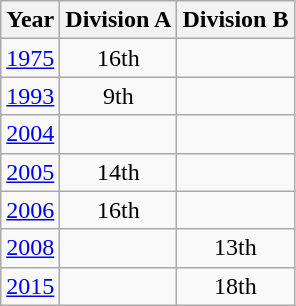<table class="wikitable" style="text-align:center">
<tr>
<th>Year</th>
<th>Division A</th>
<th>Division B</th>
</tr>
<tr>
<td><a href='#'>1975</a></td>
<td>16th</td>
<td></td>
</tr>
<tr>
<td><a href='#'>1993</a></td>
<td>9th</td>
<td></td>
</tr>
<tr>
<td><a href='#'>2004</a></td>
<td></td>
<td></td>
</tr>
<tr>
<td><a href='#'>2005</a></td>
<td>14th</td>
<td></td>
</tr>
<tr>
<td><a href='#'>2006</a></td>
<td>16th</td>
<td></td>
</tr>
<tr>
<td><a href='#'>2008</a></td>
<td></td>
<td>13th</td>
</tr>
<tr>
<td><a href='#'>2015</a></td>
<td></td>
<td>18th</td>
</tr>
</table>
